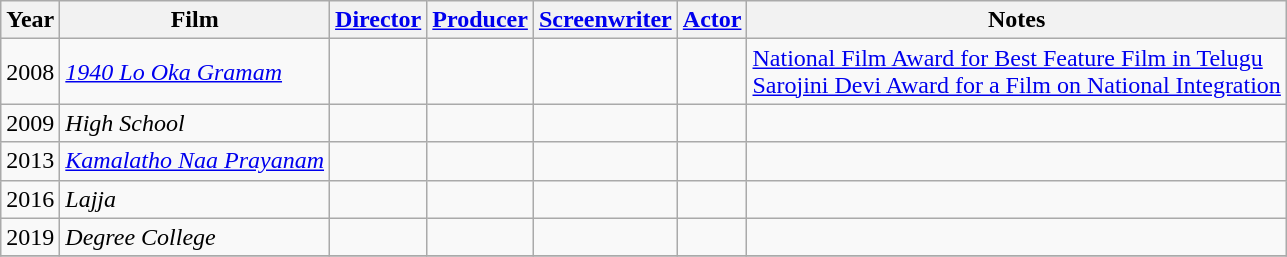<table class="wikitable sortable">
<tr>
<th>Year</th>
<th>Film</th>
<th><a href='#'>Director</a></th>
<th><a href='#'>Producer</a></th>
<th><a href='#'>Screenwriter</a></th>
<th><a href='#'>Actor</a></th>
<th>Notes</th>
</tr>
<tr>
<td style="text-align:center;">2008</td>
<td><em><a href='#'>1940 Lo Oka Gramam</a></em></td>
<td></td>
<td></td>
<td></td>
<td></td>
<td><a href='#'>National Film Award for Best Feature Film in Telugu</a><br><a href='#'>Sarojini Devi Award for a Film on National Integration</a></td>
</tr>
<tr>
<td style="text-align:center;">2009</td>
<td><em>High School</em></td>
<td></td>
<td></td>
<td></td>
<td></td>
<td></td>
</tr>
<tr>
<td style="text-align:center;">2013</td>
<td><em><a href='#'>Kamalatho Naa Prayanam</a></em></td>
<td></td>
<td></td>
<td></td>
<td></td>
<td></td>
</tr>
<tr>
<td style="text-align:center;">2016</td>
<td><em>Lajja</em></td>
<td></td>
<td></td>
<td></td>
<td></td>
<td></td>
</tr>
<tr>
<td style="text-align:center;">2019</td>
<td><em>Degree College</em></td>
<td></td>
<td></td>
<td></td>
<td></td>
<td></td>
</tr>
<tr>
</tr>
</table>
